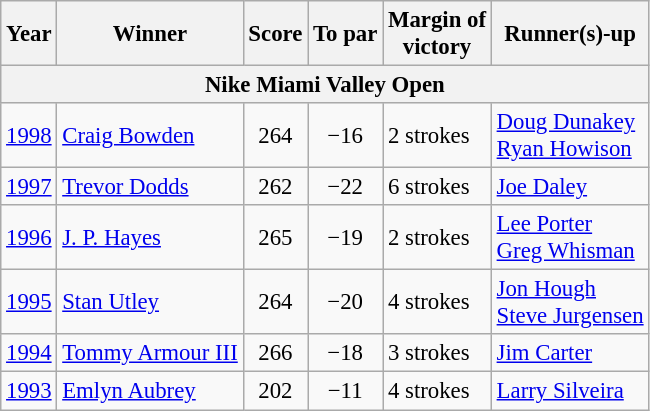<table class=wikitable style=font-size:95%>
<tr>
<th>Year</th>
<th>Winner</th>
<th>Score</th>
<th>To par</th>
<th>Margin of<br>victory</th>
<th>Runner(s)-up</th>
</tr>
<tr>
<th colspan=7>Nike Miami Valley Open</th>
</tr>
<tr>
<td><a href='#'>1998</a></td>
<td> <a href='#'>Craig Bowden</a></td>
<td align=center>264</td>
<td align=center>−16</td>
<td>2 strokes</td>
<td> <a href='#'>Doug Dunakey</a><br> <a href='#'>Ryan Howison</a></td>
</tr>
<tr>
<td><a href='#'>1997</a></td>
<td> <a href='#'>Trevor Dodds</a></td>
<td align=center>262</td>
<td align=center>−22</td>
<td>6 strokes</td>
<td> <a href='#'>Joe Daley</a></td>
</tr>
<tr>
<td><a href='#'>1996</a></td>
<td> <a href='#'>J. P. Hayes</a></td>
<td align=center>265</td>
<td align=center>−19</td>
<td>2 strokes</td>
<td> <a href='#'>Lee Porter</a><br> <a href='#'>Greg Whisman</a></td>
</tr>
<tr>
<td><a href='#'>1995</a></td>
<td> <a href='#'>Stan Utley</a></td>
<td align=center>264</td>
<td align=center>−20</td>
<td>4 strokes</td>
<td> <a href='#'>Jon Hough</a><br> <a href='#'>Steve Jurgensen</a></td>
</tr>
<tr>
<td><a href='#'>1994</a></td>
<td> <a href='#'>Tommy Armour III</a></td>
<td align=center>266</td>
<td align=center>−18</td>
<td>3 strokes</td>
<td> <a href='#'>Jim Carter</a></td>
</tr>
<tr>
<td><a href='#'>1993</a></td>
<td> <a href='#'>Emlyn Aubrey</a></td>
<td align=center>202</td>
<td align=center>−11</td>
<td>4 strokes</td>
<td> <a href='#'>Larry Silveira</a></td>
</tr>
</table>
